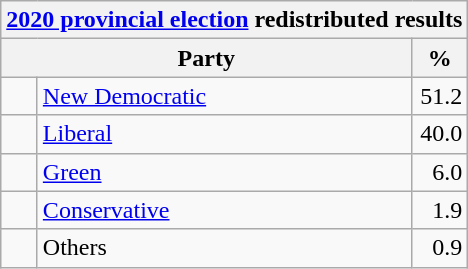<table class="wikitable">
<tr>
<th colspan="4"><a href='#'>2020 provincial election</a> redistributed results</th>
</tr>
<tr>
<th bgcolor="#DDDDFF" width="130px" colspan="2">Party</th>
<th bgcolor="#DDDDFF" width="30px">%</th>
</tr>
<tr>
<td> </td>
<td><a href='#'>New Democratic</a></td>
<td align=right>51.2</td>
</tr>
<tr>
<td> </td>
<td><a href='#'>Liberal</a></td>
<td align=right>40.0</td>
</tr>
<tr>
<td> </td>
<td><a href='#'>Green</a></td>
<td align=right>6.0</td>
</tr>
<tr>
<td> </td>
<td><a href='#'>Conservative</a></td>
<td align=right>1.9</td>
</tr>
<tr>
<td> </td>
<td>Others</td>
<td align=right>0.9</td>
</tr>
</table>
